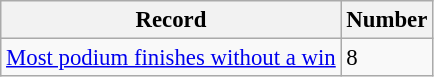<table class="wikitable" style="font-size:95%">
<tr>
<th>Record</th>
<th>Number</th>
</tr>
<tr>
<td><a href='#'>Most podium finishes without a win</a></td>
<td>8</td>
</tr>
</table>
